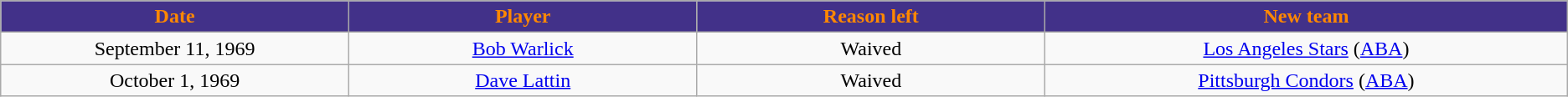<table class="wikitable sortable sortable">
<tr>
<th style="background:#423189; color:#FF8800" width="10%">Date</th>
<th style="background:#423189; color:#FF8800" width="10%">Player</th>
<th style="background:#423189; color:#FF8800" width="10%">Reason left</th>
<th style="background:#423189; color:#FF8800" width="15%">New team</th>
</tr>
<tr style="text-align: center">
<td>September 11, 1969</td>
<td><a href='#'>Bob Warlick</a></td>
<td>Waived</td>
<td><a href='#'>Los Angeles Stars</a> (<a href='#'>ABA</a>)</td>
</tr>
<tr style="text-align: center">
<td>October 1, 1969</td>
<td><a href='#'>Dave Lattin</a></td>
<td>Waived</td>
<td><a href='#'>Pittsburgh Condors</a> (<a href='#'>ABA</a>)</td>
</tr>
</table>
